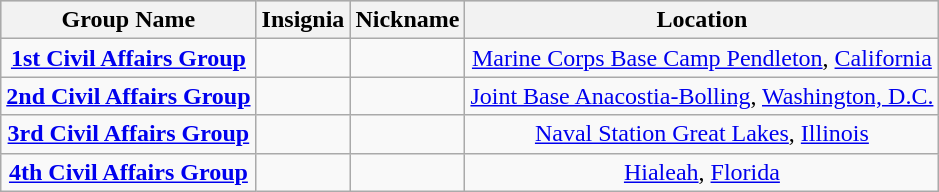<table class="wikitable" style="text-align:center;">
<tr style="background:#ccc;">
<th><strong>Group Name</strong></th>
<th><strong>Insignia</strong></th>
<th><strong>Nickname</strong></th>
<th><strong>Location</strong></th>
</tr>
<tr>
<td><strong><a href='#'>1st Civil Affairs Group</a></strong></td>
<td></td>
<td></td>
<td><a href='#'>Marine Corps Base Camp Pendleton</a>, <a href='#'>California</a></td>
</tr>
<tr>
<td><strong><a href='#'>2nd Civil Affairs Group</a></strong></td>
<td></td>
<td></td>
<td><a href='#'>Joint Base Anacostia-Bolling</a>, <a href='#'>Washington, D.C.</a></td>
</tr>
<tr>
<td><strong><a href='#'>3rd Civil Affairs Group</a></strong></td>
<td></td>
<td></td>
<td><a href='#'>Naval Station Great Lakes</a>, <a href='#'>Illinois</a></td>
</tr>
<tr>
<td><strong><a href='#'>4th Civil Affairs Group</a></strong></td>
<td></td>
<td></td>
<td><a href='#'>Hialeah</a>, <a href='#'>Florida</a></td>
</tr>
</table>
